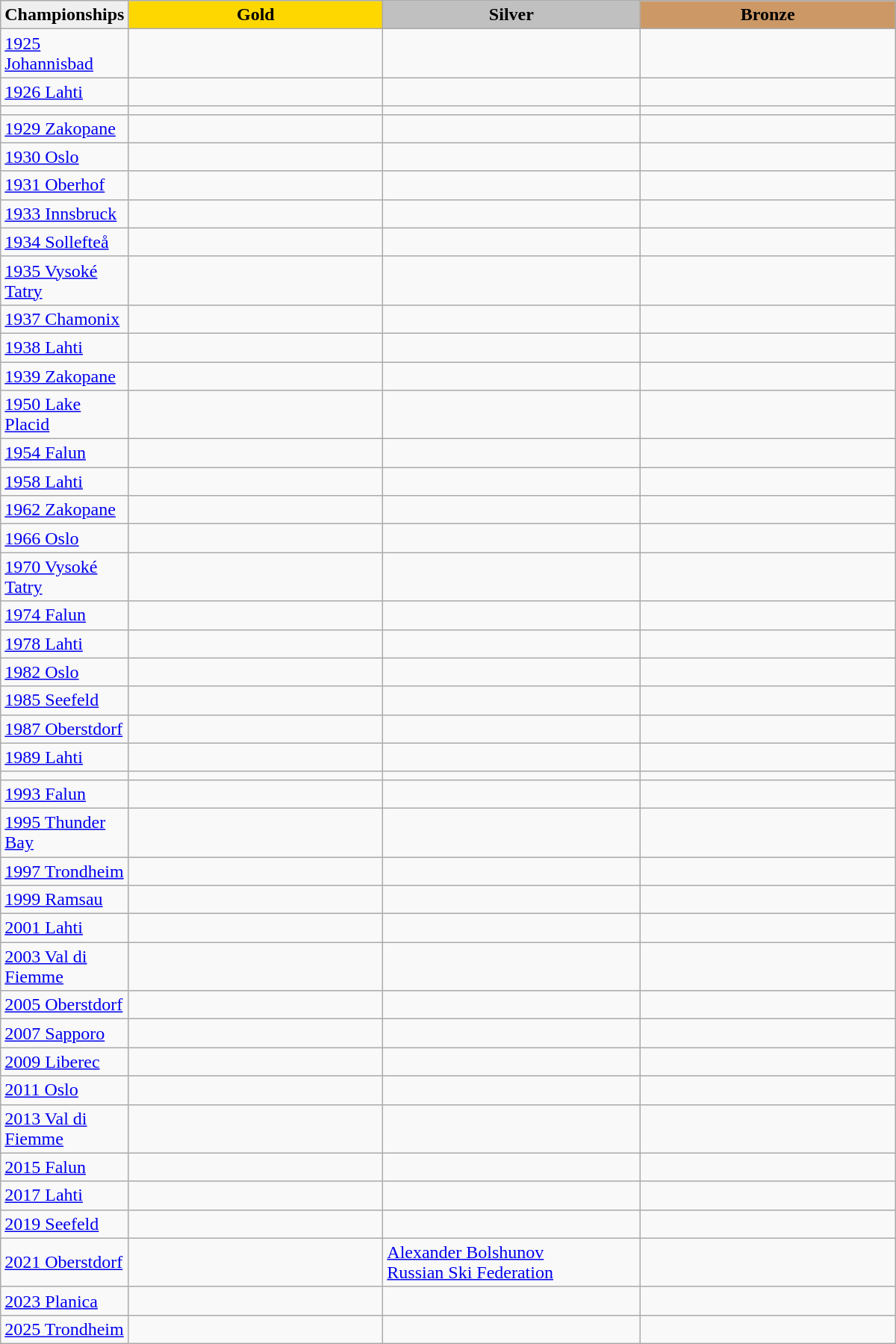<table class="wikitable sortable" style="width:800px;">
<tr>
<th style="width:10%; background:#efefef;">Championships</th>
<th style="width:30%; background:gold">Gold</th>
<th style="width:30%; background:silver">Silver</th>
<th style="width:30%; background:#CC9966">Bronze</th>
</tr>
<tr>
<td><a href='#'>1925 Johannisbad</a></td>
<td></td>
<td></td>
<td></td>
</tr>
<tr>
<td><a href='#'>1926 Lahti</a></td>
<td></td>
<td></td>
<td></td>
</tr>
<tr>
<td><a href='#'></a></td>
<td></td>
<td></td>
<td></td>
</tr>
<tr>
<td><a href='#'>1929 Zakopane</a></td>
<td></td>
<td></td>
<td></td>
</tr>
<tr>
<td><a href='#'>1930 Oslo</a></td>
<td></td>
<td></td>
<td></td>
</tr>
<tr>
<td><a href='#'>1931 Oberhof</a></td>
<td></td>
<td></td>
<td></td>
</tr>
<tr>
<td><a href='#'>1933 Innsbruck</a></td>
<td></td>
<td></td>
<td></td>
</tr>
<tr>
<td><a href='#'>1934 Sollefteå</a></td>
<td></td>
<td></td>
<td></td>
</tr>
<tr>
<td><a href='#'>1935 Vysoké Tatry</a></td>
<td></td>
<td></td>
<td></td>
</tr>
<tr>
<td><a href='#'>1937 Chamonix</a></td>
<td></td>
<td></td>
<td></td>
</tr>
<tr>
<td><a href='#'>1938 Lahti</a></td>
<td></td>
<td></td>
<td></td>
</tr>
<tr>
<td><a href='#'>1939 Zakopane</a></td>
<td></td>
<td></td>
<td></td>
</tr>
<tr>
<td><a href='#'>1950 Lake Placid</a></td>
<td></td>
<td></td>
<td></td>
</tr>
<tr>
<td><a href='#'>1954 Falun</a></td>
<td></td>
<td></td>
<td></td>
</tr>
<tr>
<td><a href='#'>1958 Lahti</a></td>
<td></td>
<td></td>
<td></td>
</tr>
<tr>
<td><a href='#'>1962 Zakopane</a></td>
<td></td>
<td></td>
<td></td>
</tr>
<tr>
<td><a href='#'>1966 Oslo</a></td>
<td></td>
<td></td>
<td></td>
</tr>
<tr>
<td><a href='#'>1970 Vysoké Tatry</a></td>
<td></td>
<td></td>
<td></td>
</tr>
<tr>
<td><a href='#'>1974 Falun</a></td>
<td></td>
<td></td>
<td></td>
</tr>
<tr>
<td><a href='#'>1978 Lahti</a></td>
<td></td>
<td></td>
<td></td>
</tr>
<tr>
<td><a href='#'>1982 Oslo</a></td>
<td></td>
<td></td>
<td></td>
</tr>
<tr>
<td><a href='#'>1985 Seefeld</a></td>
<td></td>
<td></td>
<td></td>
</tr>
<tr>
<td><a href='#'>1987 Oberstdorf</a></td>
<td></td>
<td></td>
<td></td>
</tr>
<tr>
<td><a href='#'>1989 Lahti</a></td>
<td></td>
<td></td>
<td></td>
</tr>
<tr>
<td></td>
<td></td>
<td></td>
<td></td>
</tr>
<tr>
<td><a href='#'>1993 Falun</a></td>
<td></td>
<td></td>
<td></td>
</tr>
<tr>
<td><a href='#'>1995 Thunder Bay</a></td>
<td></td>
<td></td>
<td></td>
</tr>
<tr>
<td><a href='#'>1997 Trondheim</a></td>
<td></td>
<td></td>
<td></td>
</tr>
<tr>
<td><a href='#'>1999 Ramsau</a></td>
<td></td>
<td></td>
<td></td>
</tr>
<tr>
<td><a href='#'>2001 Lahti</a></td>
<td></td>
<td></td>
<td></td>
</tr>
<tr>
<td><a href='#'>2003 Val di Fiemme</a></td>
<td></td>
<td></td>
<td></td>
</tr>
<tr>
<td><a href='#'>2005 Oberstdorf</a></td>
<td></td>
<td></td>
<td></td>
</tr>
<tr>
<td><a href='#'>2007 Sapporo</a></td>
<td></td>
<td></td>
<td></td>
</tr>
<tr>
<td><a href='#'>2009 Liberec</a></td>
<td></td>
<td></td>
<td></td>
</tr>
<tr>
<td><a href='#'>2011 Oslo</a></td>
<td></td>
<td></td>
<td></td>
</tr>
<tr>
<td><a href='#'>2013 Val di Fiemme</a></td>
<td></td>
<td></td>
<td></td>
</tr>
<tr>
<td><a href='#'>2015 Falun</a></td>
<td></td>
<td></td>
<td></td>
</tr>
<tr>
<td><a href='#'>2017 Lahti</a></td>
<td></td>
<td></td>
<td></td>
</tr>
<tr>
<td><a href='#'>2019 Seefeld</a></td>
<td></td>
<td></td>
<td></td>
</tr>
<tr>
<td><a href='#'>2021 Oberstdorf</a></td>
<td></td>
<td><a href='#'>Alexander Bolshunov</a><br> <a href='#'>Russian Ski Federation</a></td>
<td></td>
</tr>
<tr>
<td><a href='#'>2023 Planica</a></td>
<td></td>
<td></td>
<td></td>
</tr>
<tr>
<td><a href='#'>2025 Trondheim</a></td>
<td></td>
<td></td>
<td></td>
</tr>
</table>
